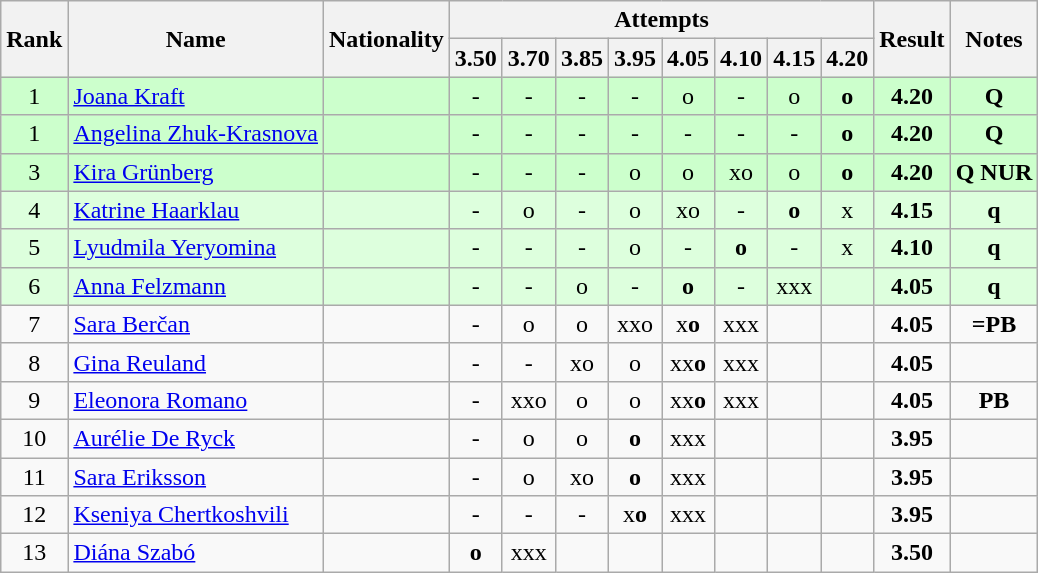<table class="wikitable sortable" style="text-align:center">
<tr>
<th rowspan=2>Rank</th>
<th rowspan=2>Name</th>
<th rowspan=2>Nationality</th>
<th colspan=8>Attempts</th>
<th rowspan=2>Result</th>
<th rowspan=2>Notes</th>
</tr>
<tr>
<th>3.50</th>
<th>3.70</th>
<th>3.85</th>
<th>3.95</th>
<th>4.05</th>
<th>4.10</th>
<th>4.15</th>
<th>4.20</th>
</tr>
<tr bgcolor=ccffcc>
<td>1</td>
<td align=left><a href='#'>Joana Kraft</a></td>
<td align=left></td>
<td>-</td>
<td>-</td>
<td>-</td>
<td>-</td>
<td>o</td>
<td>-</td>
<td>o</td>
<td><strong>o</strong></td>
<td><strong>4.20</strong></td>
<td><strong>Q</strong></td>
</tr>
<tr bgcolor=ccffcc>
<td>1</td>
<td align=left><a href='#'>Angelina Zhuk-Krasnova</a></td>
<td align=left></td>
<td>-</td>
<td>-</td>
<td>-</td>
<td>-</td>
<td>-</td>
<td>-</td>
<td>-</td>
<td><strong>o</strong></td>
<td><strong>4.20</strong></td>
<td><strong>Q</strong></td>
</tr>
<tr bgcolor=ccffcc>
<td>3</td>
<td align=left><a href='#'>Kira Grünberg</a></td>
<td align=left></td>
<td>-</td>
<td>-</td>
<td>-</td>
<td>o</td>
<td>o</td>
<td>xo</td>
<td>o</td>
<td><strong>o</strong></td>
<td><strong>4.20</strong></td>
<td><strong>Q NUR</strong></td>
</tr>
<tr bgcolor=ddffdd>
<td>4</td>
<td align=left><a href='#'>Katrine Haarklau</a></td>
<td align=left></td>
<td>-</td>
<td>o</td>
<td>-</td>
<td>o</td>
<td>xo</td>
<td>-</td>
<td><strong>o</strong></td>
<td>x</td>
<td><strong>4.15</strong></td>
<td><strong>q</strong></td>
</tr>
<tr bgcolor=ddffdd>
<td>5</td>
<td align=left><a href='#'>Lyudmila Yeryomina</a></td>
<td align=left></td>
<td>-</td>
<td>-</td>
<td>-</td>
<td>o</td>
<td>-</td>
<td><strong>o</strong></td>
<td>-</td>
<td>x</td>
<td><strong>4.10</strong></td>
<td><strong>q</strong></td>
</tr>
<tr bgcolor=ddffdd>
<td>6</td>
<td align=left><a href='#'>Anna Felzmann</a></td>
<td align=left></td>
<td>-</td>
<td>-</td>
<td>o</td>
<td>-</td>
<td><strong>o</strong></td>
<td>-</td>
<td>xxx</td>
<td></td>
<td><strong>4.05</strong></td>
<td><strong>q</strong></td>
</tr>
<tr>
<td>7</td>
<td align=left><a href='#'>Sara Berčan</a></td>
<td align=left></td>
<td>-</td>
<td>o</td>
<td>o</td>
<td>xxo</td>
<td>x<strong>o</strong></td>
<td>xxx</td>
<td></td>
<td></td>
<td><strong>4.05</strong></td>
<td><strong>=PB</strong></td>
</tr>
<tr>
<td>8</td>
<td align=left><a href='#'>Gina Reuland</a></td>
<td align=left></td>
<td>-</td>
<td>-</td>
<td>xo</td>
<td>o</td>
<td>xx<strong>o</strong></td>
<td>xxx</td>
<td></td>
<td></td>
<td><strong>4.05</strong></td>
<td></td>
</tr>
<tr>
<td>9</td>
<td align=left><a href='#'>Eleonora Romano</a></td>
<td align=left></td>
<td>-</td>
<td>xxo</td>
<td>o</td>
<td>o</td>
<td>xx<strong>o</strong></td>
<td>xxx</td>
<td></td>
<td></td>
<td><strong>4.05</strong></td>
<td><strong>PB</strong></td>
</tr>
<tr>
<td>10</td>
<td align=left><a href='#'>Aurélie De Ryck</a></td>
<td align=left></td>
<td>-</td>
<td>o</td>
<td>o</td>
<td><strong>o</strong></td>
<td>xxx</td>
<td></td>
<td></td>
<td></td>
<td><strong>3.95</strong></td>
<td></td>
</tr>
<tr>
<td>11</td>
<td align=left><a href='#'>Sara Eriksson</a></td>
<td align=left></td>
<td>-</td>
<td>o</td>
<td>xo</td>
<td><strong>o</strong></td>
<td>xxx</td>
<td></td>
<td></td>
<td></td>
<td><strong>3.95</strong></td>
<td></td>
</tr>
<tr>
<td>12</td>
<td align=left><a href='#'>Kseniya Chertkoshvili</a></td>
<td align=left></td>
<td>-</td>
<td>-</td>
<td>-</td>
<td>x<strong>o</strong></td>
<td>xxx</td>
<td></td>
<td></td>
<td></td>
<td><strong>3.95</strong></td>
<td></td>
</tr>
<tr>
<td>13</td>
<td align=left><a href='#'>Diána Szabó</a></td>
<td align=left></td>
<td><strong>o</strong></td>
<td>xxx</td>
<td></td>
<td></td>
<td></td>
<td></td>
<td></td>
<td></td>
<td><strong>3.50</strong></td>
<td></td>
</tr>
</table>
